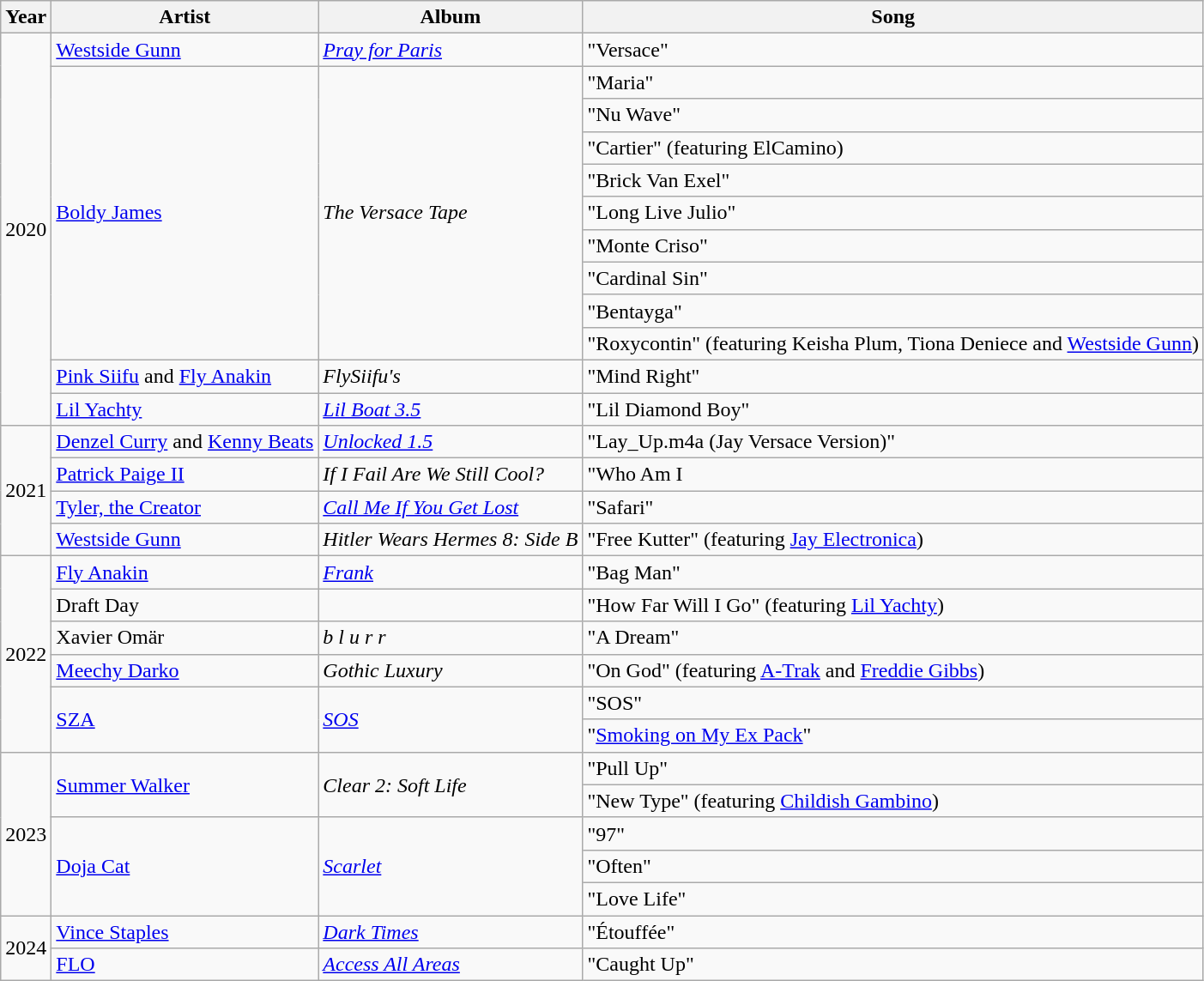<table class="wikitable">
<tr>
<th>Year</th>
<th>Artist</th>
<th>Album</th>
<th>Song</th>
</tr>
<tr>
<td rowspan="12">2020</td>
<td><a href='#'>Westside Gunn</a></td>
<td><em><a href='#'>Pray for Paris</a></em></td>
<td>"Versace"</td>
</tr>
<tr>
<td rowspan="9"><a href='#'>Boldy James</a></td>
<td rowspan="9"><em>The Versace Tape</em></td>
<td>"Maria"</td>
</tr>
<tr>
<td>"Nu Wave"</td>
</tr>
<tr>
<td>"Cartier" (featuring ElCamino)</td>
</tr>
<tr>
<td>"Brick Van Exel"</td>
</tr>
<tr>
<td>"Long Live Julio"</td>
</tr>
<tr>
<td>"Monte Criso"</td>
</tr>
<tr>
<td>"Cardinal Sin"</td>
</tr>
<tr>
<td>"Bentayga"</td>
</tr>
<tr>
<td>"Roxycontin" (featuring Keisha Plum, Tiona Deniece and <a href='#'>Westside Gunn</a>)</td>
</tr>
<tr>
<td><a href='#'>Pink Siifu</a> and <a href='#'>Fly Anakin</a></td>
<td><em>FlySiifu's</em></td>
<td>"Mind Right"</td>
</tr>
<tr>
<td><a href='#'>Lil Yachty</a></td>
<td><em><a href='#'>Lil Boat 3.5</a></em></td>
<td>"Lil Diamond Boy" </td>
</tr>
<tr>
<td rowspan = "4">2021</td>
<td><a href='#'>Denzel Curry</a> and <a href='#'>Kenny Beats</a></td>
<td><em><a href='#'>Unlocked 1.5</a></em></td>
<td>"Lay_Up.m4a (Jay Versace Version)"</td>
</tr>
<tr>
<td><a href='#'>Patrick Paige II</a></td>
<td><em>If I Fail Are We Still Cool?</em></td>
<td>"Who Am I</td>
</tr>
<tr>
<td><a href='#'>Tyler, the Creator</a></td>
<td><em><a href='#'>Call Me If You Get Lost</a></em></td>
<td>"Safari" </td>
</tr>
<tr>
<td><a href='#'>Westside Gunn</a></td>
<td><em>Hitler Wears Hermes 8: Side B</em></td>
<td>"Free Kutter" (featuring <a href='#'>Jay Electronica</a>)</td>
</tr>
<tr>
<td rowspan="6">2022</td>
<td><a href='#'>Fly Anakin</a></td>
<td><em><a href='#'>Frank</a></em></td>
<td>"Bag Man"</td>
</tr>
<tr>
<td>Draft Day</td>
<td></td>
<td>"How Far Will I Go" (featuring <a href='#'>Lil Yachty</a>)</td>
</tr>
<tr>
<td>Xavier Omär</td>
<td><em>b l u r r</em></td>
<td>"A Dream"</td>
</tr>
<tr>
<td><a href='#'>Meechy Darko</a></td>
<td><em>Gothic Luxury</em></td>
<td>"On God" (featuring <a href='#'>A-Trak</a> and <a href='#'>Freddie Gibbs</a>) </td>
</tr>
<tr>
<td rowspan="2"><a href='#'>SZA</a></td>
<td rowspan="2"><em><a href='#'>SOS</a></em></td>
<td>"SOS"</td>
</tr>
<tr>
<td>"<a href='#'>Smoking on My Ex Pack</a>"</td>
</tr>
<tr>
<td rowspan="5">2023</td>
<td rowspan="2"><a href='#'>Summer Walker</a></td>
<td rowspan="2"><em>Clear 2: Soft Life</em></td>
<td>"Pull Up"</td>
</tr>
<tr>
<td>"New Type" (featuring <a href='#'>Childish Gambino</a>)</td>
</tr>
<tr>
<td rowspan="3"><a href='#'>Doja Cat</a></td>
<td rowspan="3"><em><a href='#'>Scarlet</a></em></td>
<td>"97"</td>
</tr>
<tr>
<td>"Often"</td>
</tr>
<tr>
<td>"Love Life"</td>
</tr>
<tr>
<td rowspan="2">2024</td>
<td><a href='#'>Vince Staples</a></td>
<td><em><a href='#'>Dark Times</a></em></td>
<td>"Étouffée"</td>
</tr>
<tr>
<td><a href='#'>FLO</a></td>
<td><em><a href='#'>Access All Areas</a></em></td>
<td>"Caught Up"</td>
</tr>
</table>
